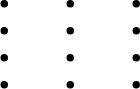<table>
<tr>
<td><br><ul><li></li><li></li><li></li><li></li></ul></td>
<td><br><ul><li></li><li></li><li></li><li></li></ul></td>
<td><br><ul><li></li><li></li><li></li><li></li></ul></td>
</tr>
</table>
